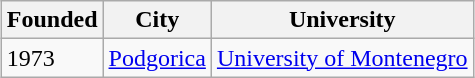<table class="wikitable sortable" style="margin:1px; border:1px solid #ccc;">
<tr style="text-align:left; vertical-align:top;" ">
<th>Founded</th>
<th>City</th>
<th>University</th>
</tr>
<tr>
<td>1973</td>
<td><a href='#'>Podgorica</a></td>
<td><a href='#'>University of Montenegro</a></td>
</tr>
</table>
